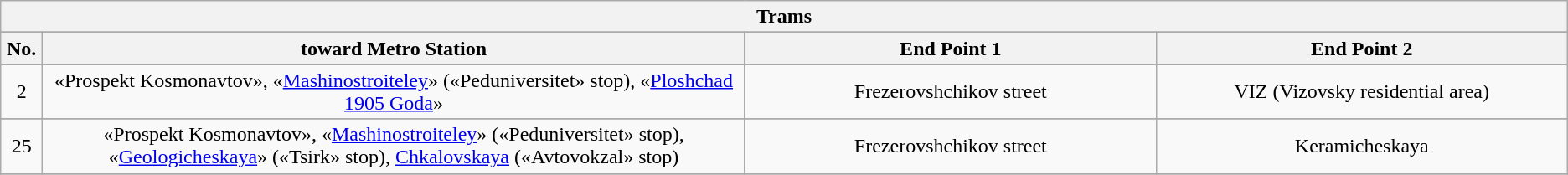<table class="wikitable">
<tr>
<th colspan="4">Trams</th>
</tr>
<tr>
</tr>
<tr ---->
<th width="2%">No.</th>
<th width="41%">toward Metro Station</th>
<th width="24%">End Point 1</th>
<th width="24%">End Point 2</th>
</tr>
<tr>
</tr>
<tr ---- align="center">
<td>2</td>
<td>«Prospekt Kosmonavtov», «<a href='#'>Mashinostroiteley</a>» («Peduniversitet» stop), «<a href='#'>Ploshchad 1905 Goda</a>»</td>
<td>Frezerovshchikov street</td>
<td>VIZ (Vizovsky residential area)</td>
</tr>
<tr>
</tr>
<tr ---- align="center">
<td>25</td>
<td>«Prospekt Kosmonavtov», «<a href='#'>Mashinostroiteley</a>» («Peduniversitet» stop), «<a href='#'>Geologicheskaya</a>» («Tsirk» stop), <a href='#'>Chkalovskaya</a> («Avtovokzal» stop)</td>
<td>Frezerovshchikov street</td>
<td>Keramicheskaya</td>
</tr>
<tr>
</tr>
</table>
